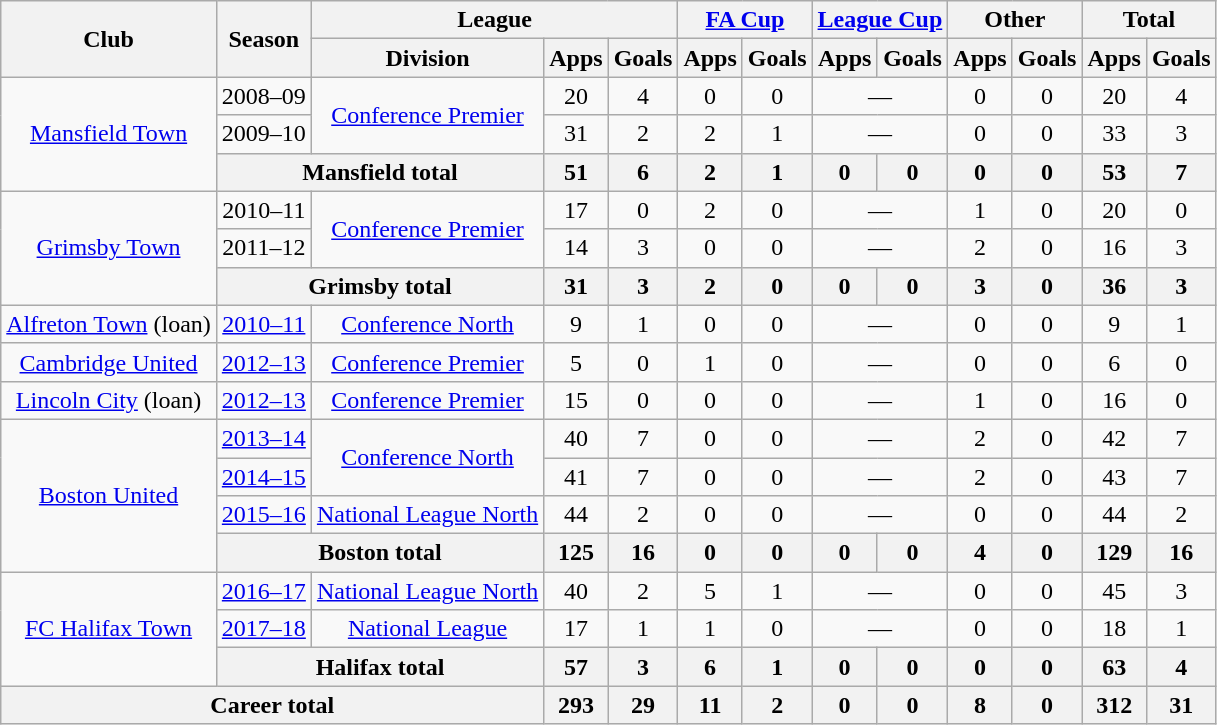<table class="wikitable" style="text-align:center">
<tr>
<th rowspan="2">Club</th>
<th rowspan="2">Season</th>
<th colspan="3">League</th>
<th colspan="2"><a href='#'>FA Cup</a></th>
<th colspan="2"><a href='#'>League Cup</a></th>
<th colspan="2">Other</th>
<th colspan="2">Total</th>
</tr>
<tr>
<th>Division</th>
<th>Apps</th>
<th>Goals</th>
<th>Apps</th>
<th>Goals</th>
<th>Apps</th>
<th>Goals</th>
<th>Apps</th>
<th>Goals</th>
<th>Apps</th>
<th>Goals</th>
</tr>
<tr>
<td rowspan="3"><a href='#'>Mansfield Town</a></td>
<td>2008–09</td>
<td rowspan="2"><a href='#'>Conference Premier</a></td>
<td>20</td>
<td>4</td>
<td>0</td>
<td>0</td>
<td colspan="2">—</td>
<td>0</td>
<td>0</td>
<td>20</td>
<td>4</td>
</tr>
<tr>
<td>2009–10</td>
<td>31</td>
<td>2</td>
<td>2</td>
<td>1</td>
<td colspan="2">—</td>
<td>0</td>
<td>0</td>
<td>33</td>
<td>3</td>
</tr>
<tr>
<th colspan="2">Mansfield total</th>
<th>51</th>
<th>6</th>
<th>2</th>
<th>1</th>
<th>0</th>
<th>0</th>
<th>0</th>
<th>0</th>
<th>53</th>
<th>7</th>
</tr>
<tr>
<td rowspan="3"><a href='#'>Grimsby Town</a></td>
<td>2010–11</td>
<td rowspan="2"><a href='#'>Conference Premier</a></td>
<td>17</td>
<td>0</td>
<td>2</td>
<td>0</td>
<td colspan="2">—</td>
<td>1</td>
<td>0</td>
<td>20</td>
<td>0</td>
</tr>
<tr>
<td>2011–12</td>
<td>14</td>
<td>3</td>
<td>0</td>
<td>0</td>
<td colspan="2">—</td>
<td>2</td>
<td>0</td>
<td>16</td>
<td>3</td>
</tr>
<tr>
<th colspan="2">Grimsby total</th>
<th>31</th>
<th>3</th>
<th>2</th>
<th>0</th>
<th>0</th>
<th>0</th>
<th>3</th>
<th>0</th>
<th>36</th>
<th>3</th>
</tr>
<tr>
<td><a href='#'>Alfreton Town</a> (loan)</td>
<td><a href='#'>2010–11</a></td>
<td><a href='#'>Conference North</a></td>
<td>9</td>
<td>1</td>
<td>0</td>
<td>0</td>
<td colspan="2">—</td>
<td>0</td>
<td>0</td>
<td>9</td>
<td>1</td>
</tr>
<tr>
<td><a href='#'>Cambridge United</a></td>
<td><a href='#'>2012–13</a></td>
<td><a href='#'>Conference Premier</a></td>
<td>5</td>
<td>0</td>
<td>1</td>
<td>0</td>
<td colspan="2">—</td>
<td>0</td>
<td>0</td>
<td>6</td>
<td>0</td>
</tr>
<tr>
<td><a href='#'>Lincoln City</a> (loan)</td>
<td><a href='#'>2012–13</a></td>
<td><a href='#'>Conference Premier</a></td>
<td>15</td>
<td>0</td>
<td>0</td>
<td>0</td>
<td colspan="2">—</td>
<td>1</td>
<td>0</td>
<td>16</td>
<td>0</td>
</tr>
<tr>
<td rowspan="4"><a href='#'>Boston United</a></td>
<td><a href='#'>2013–14</a></td>
<td rowspan="2"><a href='#'>Conference North</a></td>
<td>40</td>
<td>7</td>
<td>0</td>
<td>0</td>
<td colspan="2">—</td>
<td>2</td>
<td>0</td>
<td>42</td>
<td>7</td>
</tr>
<tr>
<td><a href='#'>2014–15</a></td>
<td>41</td>
<td>7</td>
<td>0</td>
<td>0</td>
<td colspan="2">—</td>
<td>2</td>
<td>0</td>
<td>43</td>
<td>7</td>
</tr>
<tr>
<td><a href='#'>2015–16</a></td>
<td><a href='#'>National League North</a></td>
<td>44</td>
<td>2</td>
<td>0</td>
<td>0</td>
<td colspan="2">—</td>
<td>0</td>
<td>0</td>
<td>44</td>
<td>2</td>
</tr>
<tr>
<th colspan="2">Boston total</th>
<th>125</th>
<th>16</th>
<th>0</th>
<th>0</th>
<th>0</th>
<th>0</th>
<th>4</th>
<th>0</th>
<th>129</th>
<th>16</th>
</tr>
<tr>
<td rowspan="3"><a href='#'>FC Halifax Town</a></td>
<td><a href='#'>2016–17</a></td>
<td><a href='#'>National League North</a></td>
<td>40</td>
<td>2</td>
<td>5</td>
<td>1</td>
<td colspan="2">—</td>
<td>0</td>
<td>0</td>
<td>45</td>
<td>3</td>
</tr>
<tr>
<td><a href='#'>2017–18</a></td>
<td><a href='#'>National League</a></td>
<td>17</td>
<td>1</td>
<td>1</td>
<td>0</td>
<td colspan="2">—</td>
<td>0</td>
<td>0</td>
<td>18</td>
<td>1</td>
</tr>
<tr>
<th colspan="2">Halifax total</th>
<th>57</th>
<th>3</th>
<th>6</th>
<th>1</th>
<th>0</th>
<th>0</th>
<th>0</th>
<th>0</th>
<th>63</th>
<th>4</th>
</tr>
<tr>
<th colspan="3">Career total</th>
<th>293</th>
<th>29</th>
<th>11</th>
<th>2</th>
<th>0</th>
<th>0</th>
<th>8</th>
<th>0</th>
<th>312</th>
<th>31</th>
</tr>
</table>
